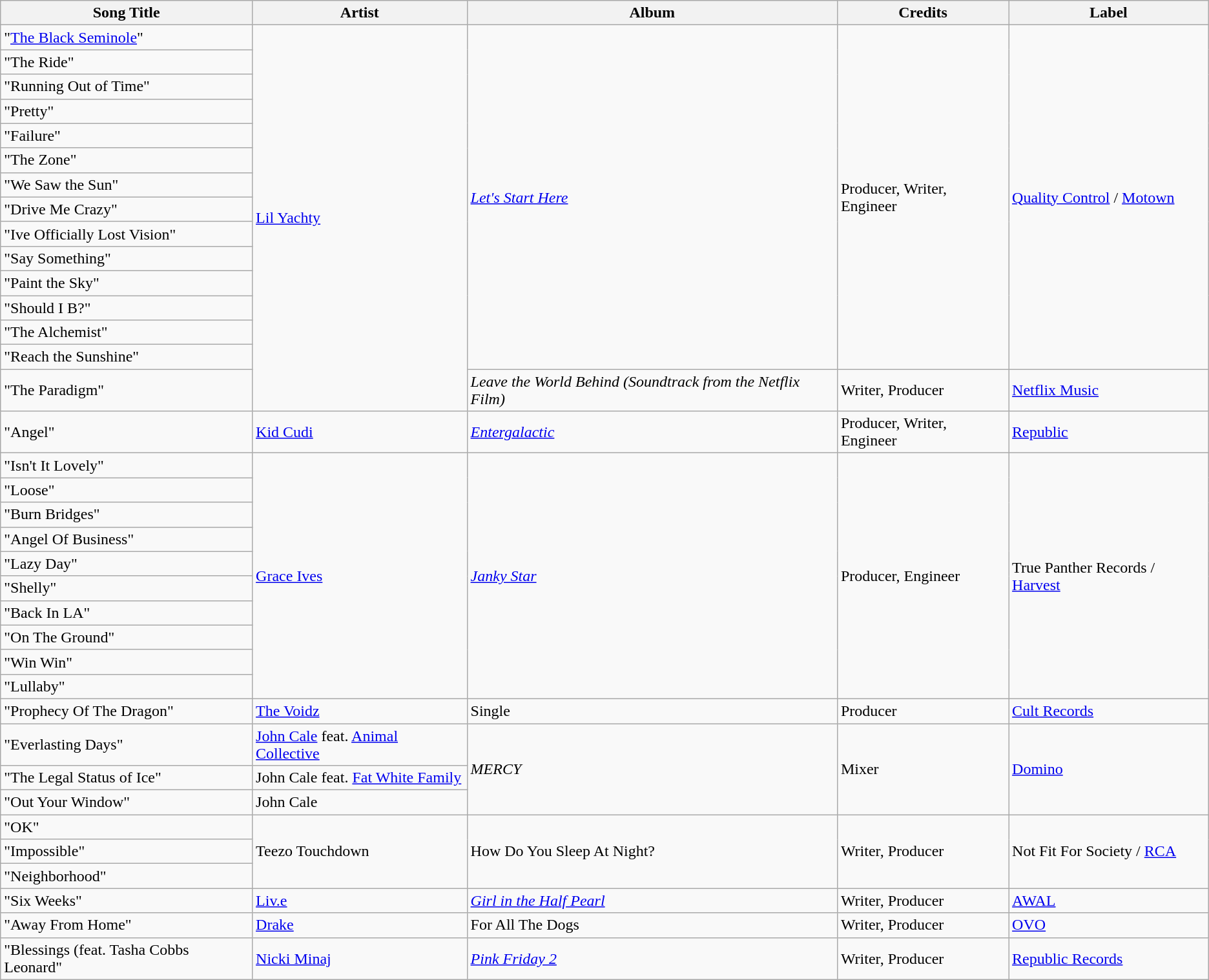<table class="wikitable">
<tr>
<th>Song Title</th>
<th>Artist</th>
<th>Album</th>
<th>Credits</th>
<th>Label</th>
</tr>
<tr>
<td>"<a href='#'>The Black Seminole</a>"</td>
<td rowspan="15"><a href='#'>Lil Yachty</a></td>
<td rowspan="14"><em><a href='#'>Let's Start Here</a></em></td>
<td rowspan="14">Producer, Writer, Engineer</td>
<td rowspan="14"><a href='#'>Quality Control</a> / <a href='#'>Motown</a></td>
</tr>
<tr>
<td>"The Ride"</td>
</tr>
<tr>
<td>"Running Out of Time"</td>
</tr>
<tr>
<td>"Pretty"</td>
</tr>
<tr>
<td>"Failure"</td>
</tr>
<tr>
<td>"The Zone"</td>
</tr>
<tr>
<td>"We Saw the Sun"</td>
</tr>
<tr>
<td>"Drive Me Crazy"</td>
</tr>
<tr>
<td>"Ive Officially Lost Vision"</td>
</tr>
<tr>
<td>"Say Something"</td>
</tr>
<tr>
<td>"Paint the Sky"</td>
</tr>
<tr>
<td>"Should I B?"</td>
</tr>
<tr>
<td>"The Alchemist"</td>
</tr>
<tr>
<td>"Reach the Sunshine"</td>
</tr>
<tr>
<td>"The Paradigm"</td>
<td><em>Leave the World Behind (Soundtrack from the Netflix Film)</em></td>
<td>Writer, Producer</td>
<td><a href='#'>Netflix Music</a></td>
</tr>
<tr>
<td>"Angel"</td>
<td><a href='#'>Kid Cudi</a></td>
<td><em><a href='#'>Entergalactic</a></em></td>
<td>Producer, Writer, Engineer</td>
<td><a href='#'>Republic</a></td>
</tr>
<tr>
<td>"Isn't It Lovely"</td>
<td rowspan="10"><a href='#'>Grace Ives</a></td>
<td rowspan="10"><em><a href='#'>Janky Star</a></em></td>
<td rowspan="10">Producer, Engineer</td>
<td rowspan="10">True Panther Records / <a href='#'>Harvest</a></td>
</tr>
<tr>
<td>"Loose"</td>
</tr>
<tr>
<td>"Burn Bridges"</td>
</tr>
<tr>
<td>"Angel Of Business"</td>
</tr>
<tr>
<td>"Lazy Day"</td>
</tr>
<tr>
<td>"Shelly"</td>
</tr>
<tr>
<td>"Back In LA"</td>
</tr>
<tr>
<td>"On The Ground"</td>
</tr>
<tr>
<td>"Win Win"</td>
</tr>
<tr>
<td>"Lullaby"</td>
</tr>
<tr>
<td>"Prophecy Of The Dragon"</td>
<td><a href='#'>The Voidz</a></td>
<td>Single</td>
<td>Producer</td>
<td><a href='#'>Cult Records</a></td>
</tr>
<tr>
<td>"Everlasting Days"</td>
<td><a href='#'>John Cale</a> feat. <a href='#'>Animal Collective</a></td>
<td rowspan="3"><em>MERCY</em></td>
<td rowspan="3">Mixer</td>
<td rowspan="3"><a href='#'>Domino</a></td>
</tr>
<tr>
<td>"The Legal Status of Ice"</td>
<td>John Cale feat. <a href='#'>Fat White Family</a></td>
</tr>
<tr>
<td>"Out Your Window"</td>
<td>John Cale</td>
</tr>
<tr>
<td>"OK"</td>
<td rowspan="3">Teezo Touchdown</td>
<td rowspan="3">How Do You Sleep At Night?</td>
<td rowspan="3">Writer, Producer</td>
<td rowspan="3">Not Fit For Society / <a href='#'>RCA</a></td>
</tr>
<tr>
<td>"Impossible"</td>
</tr>
<tr>
<td>"Neighborhood"</td>
</tr>
<tr>
<td>"Six Weeks"</td>
<td><a href='#'>Liv.e</a></td>
<td><a href='#'><em>Girl in the Half Pearl</em></a></td>
<td>Writer, Producer</td>
<td><a href='#'>AWAL</a></td>
</tr>
<tr>
<td>"Away From Home"</td>
<td><a href='#'>Drake</a></td>
<td>For All The Dogs</td>
<td>Writer, Producer</td>
<td><a href='#'>OVO</a></td>
</tr>
<tr>
<td>"Blessings (feat. Tasha Cobbs Leonard"</td>
<td><a href='#'>Nicki Minaj</a></td>
<td><em><a href='#'>Pink Friday 2</a></em></td>
<td>Writer, Producer</td>
<td><a href='#'>Republic Records</a></td>
</tr>
</table>
